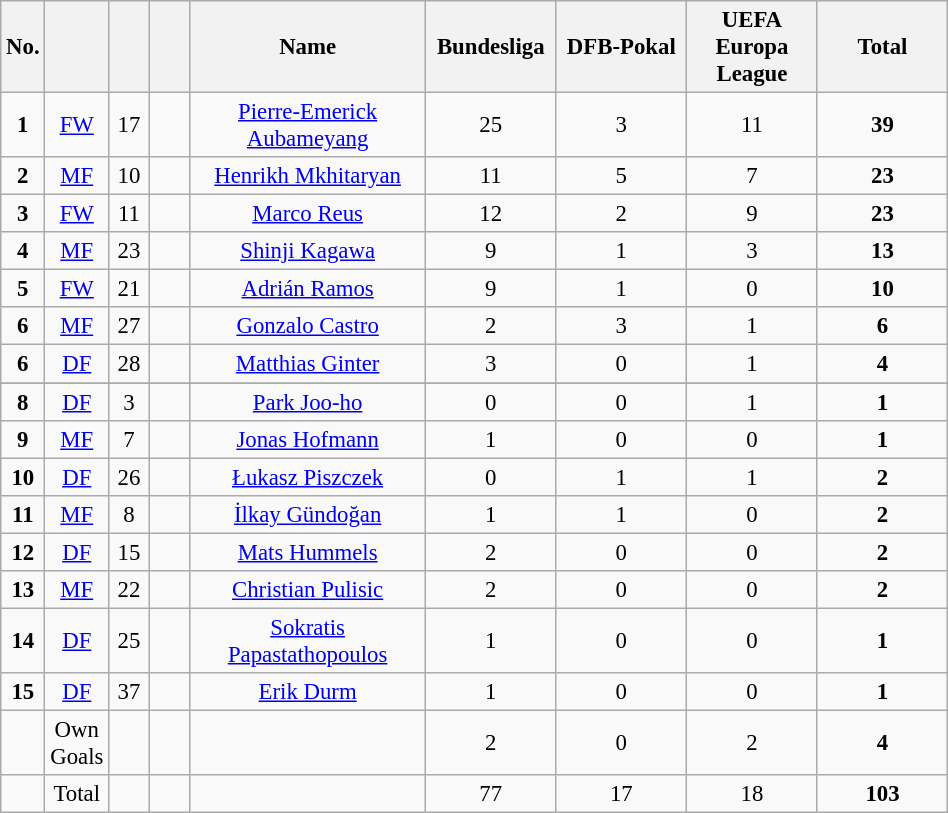<table class="wikitable sortable" style="font-size: 95%; text-align: center;">
<tr>
<th width=15>No.</th>
<th width=20></th>
<th width=20></th>
<th width=20></th>
<th width=150>Name</th>
<th width=80>Bundesliga</th>
<th width=80>DFB-Pokal</th>
<th width=80>UEFA Europa League</th>
<th width=80>Total</th>
</tr>
<tr>
<td><strong>1</strong></td>
<td><a href='#'>FW</a></td>
<td>17</td>
<td></td>
<td><a href='#'>Pierre-Emerick Aubameyang</a></td>
<td>25</td>
<td>3</td>
<td>11</td>
<td><strong>39</strong></td>
</tr>
<tr>
<td><strong>2</strong></td>
<td><a href='#'>MF</a></td>
<td>10</td>
<td></td>
<td><a href='#'>Henrikh Mkhitaryan</a></td>
<td>11</td>
<td>5</td>
<td>7</td>
<td><strong>23</strong></td>
</tr>
<tr>
<td><strong>3</strong></td>
<td><a href='#'>FW</a></td>
<td>11</td>
<td></td>
<td><a href='#'>Marco Reus</a></td>
<td>12</td>
<td>2</td>
<td>9</td>
<td><strong>23</strong></td>
</tr>
<tr>
<td><strong>4</strong></td>
<td><a href='#'>MF</a></td>
<td>23</td>
<td></td>
<td><a href='#'>Shinji Kagawa</a></td>
<td>9</td>
<td>1</td>
<td>3</td>
<td><strong>13</strong></td>
</tr>
<tr>
<td><strong>5</strong></td>
<td><a href='#'>FW</a></td>
<td>21</td>
<td></td>
<td><a href='#'>Adrián Ramos</a></td>
<td>9</td>
<td>1</td>
<td>0</td>
<td><strong>10</strong></td>
</tr>
<tr>
<td><strong>6</strong></td>
<td><a href='#'>MF</a></td>
<td>27</td>
<td></td>
<td><a href='#'>Gonzalo Castro</a></td>
<td>2</td>
<td>3</td>
<td>1</td>
<td><strong>6</strong></td>
</tr>
<tr>
<td><strong>6</strong></td>
<td><a href='#'>DF</a></td>
<td>28</td>
<td></td>
<td><a href='#'>Matthias Ginter</a></td>
<td>3</td>
<td>0</td>
<td>1</td>
<td><strong>4</strong></td>
</tr>
<tr>
</tr>
<tr>
<td><strong>8</strong></td>
<td><a href='#'>DF</a></td>
<td>3</td>
<td></td>
<td><a href='#'>Park Joo-ho</a></td>
<td>0</td>
<td>0</td>
<td>1</td>
<td><strong>1</strong></td>
</tr>
<tr>
<td><strong>9</strong></td>
<td><a href='#'>MF</a></td>
<td>7</td>
<td></td>
<td><a href='#'>Jonas Hofmann</a></td>
<td>1</td>
<td>0</td>
<td>0</td>
<td><strong>1</strong></td>
</tr>
<tr>
<td><strong>10</strong></td>
<td><a href='#'>DF</a></td>
<td>26</td>
<td></td>
<td><a href='#'>Łukasz Piszczek</a></td>
<td>0</td>
<td>1</td>
<td>1</td>
<td><strong>2</strong></td>
</tr>
<tr>
<td><strong>11</strong></td>
<td><a href='#'>MF</a></td>
<td>8</td>
<td></td>
<td><a href='#'>İlkay Gündoğan</a></td>
<td>1</td>
<td>1</td>
<td>0</td>
<td><strong>2</strong></td>
</tr>
<tr>
<td><strong>12</strong></td>
<td><a href='#'>DF</a></td>
<td>15</td>
<td></td>
<td><a href='#'>Mats Hummels</a></td>
<td>2</td>
<td>0</td>
<td>0</td>
<td><strong>2</strong></td>
</tr>
<tr>
<td><strong>13</strong></td>
<td><a href='#'>MF</a></td>
<td>22</td>
<td></td>
<td><a href='#'>Christian Pulisic</a></td>
<td>2</td>
<td>0</td>
<td>0</td>
<td><strong>2</strong></td>
</tr>
<tr>
<td><strong>14</strong></td>
<td><a href='#'>DF</a></td>
<td>25</td>
<td></td>
<td><a href='#'>Sokratis Papastathopoulos</a></td>
<td>1</td>
<td>0</td>
<td>0</td>
<td><strong>1</strong></td>
</tr>
<tr>
<td><strong>15</strong></td>
<td><a href='#'>DF</a></td>
<td>37</td>
<td></td>
<td><a href='#'>Erik Durm</a></td>
<td>1</td>
<td>0</td>
<td>0</td>
<td><strong>1</strong></td>
</tr>
<tr>
<td></td>
<td>Own Goals</td>
<td></td>
<td></td>
<td></td>
<td>2</td>
<td>0</td>
<td>2</td>
<td><strong>4</strong></td>
</tr>
<tr>
<td></td>
<td>Total</td>
<td></td>
<td></td>
<td></td>
<td>77</td>
<td>17</td>
<td>18</td>
<td><strong>103</strong></td>
</tr>
</table>
